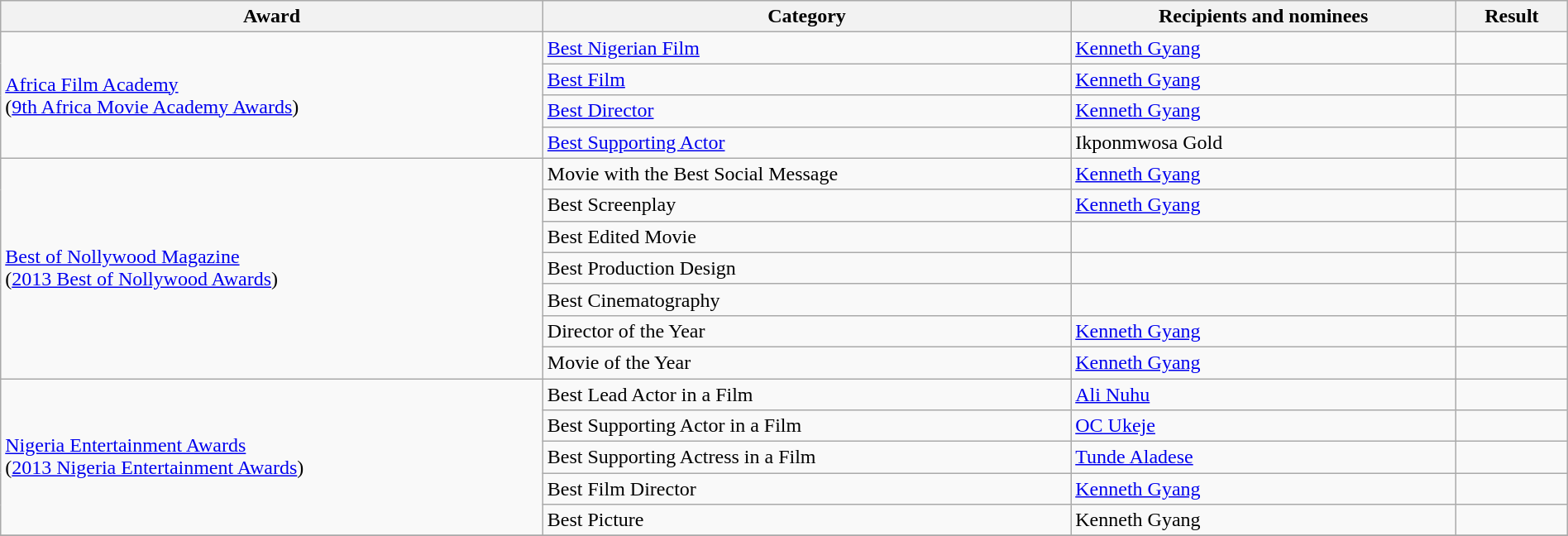<table class="wikitable sortable" style="width:100%">
<tr>
<th>Award</th>
<th>Category</th>
<th>Recipients and nominees</th>
<th>Result</th>
</tr>
<tr>
<td rowspan=4><a href='#'>Africa Film Academy</a> <br> (<a href='#'>9th Africa Movie Academy Awards</a>)</td>
<td><a href='#'>Best Nigerian Film</a></td>
<td><a href='#'>Kenneth Gyang</a></td>
<td></td>
</tr>
<tr>
<td><a href='#'>Best Film</a></td>
<td><a href='#'>Kenneth Gyang</a></td>
<td></td>
</tr>
<tr>
<td><a href='#'>Best Director</a></td>
<td><a href='#'>Kenneth Gyang</a></td>
<td></td>
</tr>
<tr>
<td><a href='#'>Best Supporting Actor</a></td>
<td>Ikponmwosa Gold</td>
<td></td>
</tr>
<tr>
<td rowspan=7><a href='#'>Best of Nollywood Magazine</a> <br> (<a href='#'>2013 Best of Nollywood Awards</a>)</td>
<td>Movie with the Best Social Message</td>
<td><a href='#'>Kenneth Gyang</a></td>
<td></td>
</tr>
<tr>
<td>Best Screenplay</td>
<td><a href='#'>Kenneth Gyang</a></td>
<td></td>
</tr>
<tr>
<td>Best Edited Movie</td>
<td></td>
<td></td>
</tr>
<tr>
<td>Best Production Design</td>
<td></td>
<td></td>
</tr>
<tr>
<td>Best Cinematography</td>
<td></td>
<td></td>
</tr>
<tr>
<td>Director of the Year</td>
<td><a href='#'>Kenneth Gyang</a></td>
<td></td>
</tr>
<tr>
<td>Movie of the Year</td>
<td><a href='#'>Kenneth Gyang</a></td>
<td></td>
</tr>
<tr>
<td rowspan=5><a href='#'>Nigeria Entertainment Awards</a> <br> (<a href='#'>2013 Nigeria Entertainment Awards</a>)</td>
<td>Best Lead Actor in a Film</td>
<td><a href='#'>Ali Nuhu</a></td>
<td></td>
</tr>
<tr>
<td>Best Supporting Actor in a Film</td>
<td><a href='#'>OC Ukeje</a></td>
<td></td>
</tr>
<tr>
<td>Best Supporting Actress in a Film</td>
<td><a href='#'>Tunde Aladese</a></td>
<td></td>
</tr>
<tr>
<td>Best Film Director</td>
<td><a href='#'>Kenneth Gyang</a></td>
<td></td>
</tr>
<tr>
<td>Best Picture</td>
<td>Kenneth Gyang</td>
<td></td>
</tr>
<tr>
</tr>
</table>
